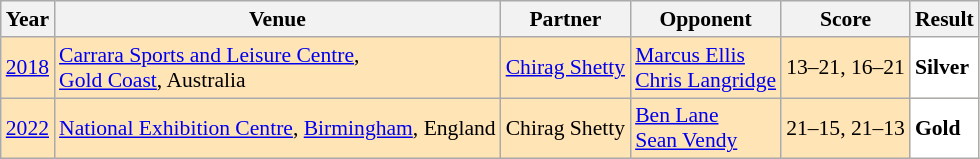<table class="sortable wikitable" style="font-size: 90%;">
<tr>
<th>Year</th>
<th>Venue</th>
<th>Partner</th>
<th>Opponent</th>
<th>Score</th>
<th>Result</th>
</tr>
<tr style="background:#FFE4B5">
<td align="center"><a href='#'>2018</a></td>
<td align="left"><a href='#'>Carrara Sports and Leisure Centre</a>,<br><a href='#'>Gold Coast</a>, Australia</td>
<td align="left"> <a href='#'>Chirag Shetty</a></td>
<td align="left"> <a href='#'>Marcus Ellis</a><br> <a href='#'>Chris Langridge</a></td>
<td align="left">13–21, 16–21</td>
<td style="text-align:left; background:white"> <strong>Silver</strong></td>
</tr>
<tr style="background:#FFE4B5">
<td align="center"><a href='#'>2022</a></td>
<td align="left"><a href='#'>National Exhibition Centre</a>, <a href='#'>Birmingham</a>, England</td>
<td align="left"> Chirag Shetty</td>
<td align="left"> <a href='#'>Ben Lane</a><br> <a href='#'>Sean Vendy</a></td>
<td align="left">21–15, 21–13</td>
<td style="text-align:left; background:white"> <strong>Gold</strong></td>
</tr>
</table>
